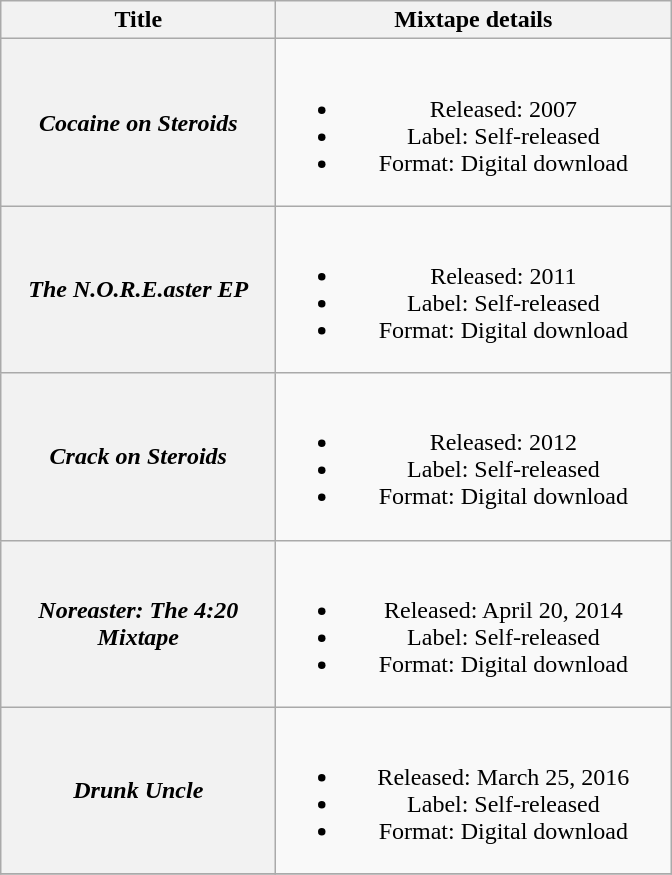<table class="wikitable plainrowheaders" style="text-align:center;">
<tr>
<th scope="col" style="width:11em;">Title</th>
<th scope="col" style="width:16em;">Mixtape details</th>
</tr>
<tr>
<th scope="row"><em>Cocaine on Steroids</em></th>
<td><br><ul><li>Released: 2007</li><li>Label: Self-released</li><li>Format: Digital download</li></ul></td>
</tr>
<tr>
<th scope="row"><em>The N.O.R.E.aster EP</em></th>
<td><br><ul><li>Released: 2011</li><li>Label: Self-released</li><li>Format: Digital download</li></ul></td>
</tr>
<tr>
<th scope="row"><em>Crack on Steroids</em></th>
<td><br><ul><li>Released: 2012</li><li>Label: Self-released</li><li>Format: Digital download</li></ul></td>
</tr>
<tr>
<th scope="row"><em>Noreaster: The 4:20 Mixtape</em></th>
<td><br><ul><li>Released: April 20, 2014</li><li>Label: Self-released</li><li>Format: Digital download</li></ul></td>
</tr>
<tr>
<th scope="row"><em>Drunk Uncle</em></th>
<td><br><ul><li>Released: March 25, 2016</li><li>Label: Self-released</li><li>Format: Digital download</li></ul></td>
</tr>
<tr>
</tr>
</table>
